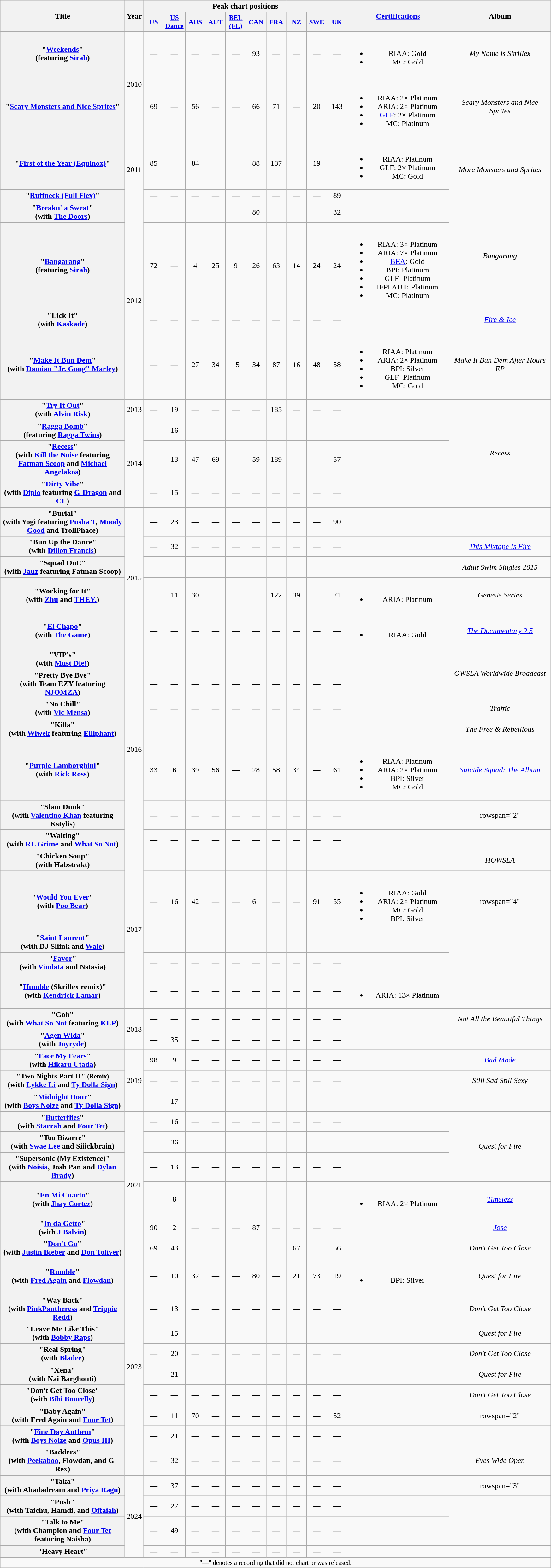<table class="wikitable plainrowheaders" style="text-align:center">
<tr>
<th scope="col" rowspan="2" style="width:16em;">Title</th>
<th scope="col" rowspan="2" style="width:1em;">Year</th>
<th scope="col" colspan="10">Peak chart positions</th>
<th scope="col" rowspan="2" style="width:13em;"><a href='#'>Certifications</a></th>
<th scope="col" rowspan="2" style="width:13em;">Album</th>
</tr>
<tr>
<th scope="col" style="width:2.5em;font-size:90%;"><a href='#'>US</a><br></th>
<th scope="col" style="width:2.5em;font-size:90%;"><a href='#'>US<br>Dance</a><br></th>
<th scope="col" style="width:2.5em;font-size:90%;"><a href='#'>AUS</a> <br></th>
<th scope="col" style="width:2.5em;font-size:90%;"><a href='#'>AUT</a><br></th>
<th scope="col" style="width:2.5em;font-size:90%;"><a href='#'>BEL<br>(FL)</a><br></th>
<th scope="col" style="width:2.5em;font-size:90%;"><a href='#'>CAN</a><br></th>
<th scope="col" style="width:2.5em;font-size:90%;"><a href='#'>FRA</a> <br></th>
<th scope="col" style="width:2.5em;font-size:90%;"><a href='#'>NZ</a><br></th>
<th scope="col" style="width:2.5em;font-size:90%;"><a href='#'>SWE</a><br></th>
<th scope="col" style="width:2.5em;font-size:90%;"><a href='#'>UK</a><br></th>
</tr>
<tr>
<th scope="row">"<a href='#'>Weekends</a>"<br><span>(featuring <a href='#'>Sirah</a>)</span></th>
<td rowspan="2">2010</td>
<td>—</td>
<td>—</td>
<td>—</td>
<td>—</td>
<td>—</td>
<td>93</td>
<td>—</td>
<td>—</td>
<td>—</td>
<td>—</td>
<td><br><ul><li>RIAA: Gold</li><li>MC: Gold</li></ul></td>
<td><em>My Name is Skrillex</em></td>
</tr>
<tr>
<th scope="row">"<a href='#'>Scary Monsters and Nice Sprites</a>"</th>
<td>69</td>
<td>—</td>
<td>56</td>
<td>—</td>
<td>—</td>
<td>66</td>
<td>71</td>
<td>—</td>
<td>20</td>
<td>143</td>
<td><br><ul><li>RIAA: 2× Platinum</li><li>ARIA: 2× Platinum</li><li><a href='#'>GLF</a>: 2× Platinum</li><li>MC: Platinum</li></ul></td>
<td><em>Scary Monsters and Nice Sprites</em></td>
</tr>
<tr>
<th scope="row">"<a href='#'>First of the Year (Equinox)</a>"</th>
<td rowspan="2">2011</td>
<td>85</td>
<td>—</td>
<td>84</td>
<td>—</td>
<td>—</td>
<td>88</td>
<td>187</td>
<td>—</td>
<td>19</td>
<td>—</td>
<td><br><ul><li>RIAA: Platinum</li><li>GLF: 2× Platinum</li><li>MC: Gold</li></ul></td>
<td rowspan="2"><em>More Monsters and Sprites</em></td>
</tr>
<tr>
<th scope="row">"<a href='#'>Ruffneck (Full Flex)</a>"</th>
<td>—</td>
<td>—</td>
<td>—</td>
<td>—</td>
<td>—</td>
<td>—</td>
<td>—</td>
<td>—</td>
<td>—</td>
<td>89</td>
<td></td>
</tr>
<tr>
<th scope="row">"<a href='#'>Breakn' a Sweat</a>"<br><span>(with <a href='#'>The Doors</a>)</span></th>
<td rowspan="4">2012</td>
<td>—</td>
<td>—</td>
<td>—</td>
<td>—</td>
<td>—</td>
<td>80</td>
<td>—</td>
<td>—</td>
<td>—</td>
<td>32</td>
<td></td>
<td rowspan="2"><em>Bangarang</em></td>
</tr>
<tr>
<th scope="row">"<a href='#'>Bangarang</a>"<br><span>(featuring <a href='#'>Sirah</a>)</span></th>
<td>72</td>
<td>—</td>
<td>4</td>
<td>25</td>
<td>9</td>
<td>26</td>
<td>63</td>
<td>14</td>
<td>24</td>
<td>24</td>
<td><br><ul><li>RIAA: 3× Platinum</li><li>ARIA: 7× Platinum</li><li><a href='#'>BEA</a>: Gold</li><li>BPI: Platinum</li><li>GLF: Platinum</li><li>IFPI AUT: Platinum</li><li>MC: Platinum</li></ul></td>
</tr>
<tr>
<th scope="row">"Lick It"<br><span>(with <a href='#'>Kaskade</a>)</span></th>
<td>—</td>
<td>—</td>
<td>—</td>
<td>—</td>
<td>—</td>
<td>—</td>
<td>—</td>
<td>—</td>
<td>—</td>
<td>—</td>
<td></td>
<td><em><a href='#'>Fire & Ice</a></em></td>
</tr>
<tr>
<th scope="row">"<a href='#'>Make It Bun Dem</a>"<br><span>(with <a href='#'>Damian "Jr. Gong" Marley</a>)</span></th>
<td>—</td>
<td>—</td>
<td>27</td>
<td>34</td>
<td>15</td>
<td>34</td>
<td>87</td>
<td>16</td>
<td>48</td>
<td>58</td>
<td><br><ul><li>RIAA: Platinum</li><li>ARIA: 2× Platinum</li><li>BPI: Silver</li><li>GLF: Platinum</li><li>MC: Gold</li></ul></td>
<td><em>Make It Bun Dem After Hours EP</em></td>
</tr>
<tr>
<th scope="row">"<a href='#'>Try It Out</a>"<br><span>(with <a href='#'>Alvin Risk</a>)</span></th>
<td>2013</td>
<td>—</td>
<td>19</td>
<td>—</td>
<td>—</td>
<td>—</td>
<td>—</td>
<td>185</td>
<td>—</td>
<td>—</td>
<td>—</td>
<td></td>
<td rowspan="4"><em>Recess</em></td>
</tr>
<tr>
<th scope="row">"<a href='#'>Ragga Bomb</a>"<br><span>(featuring <a href='#'>Ragga Twins</a>)</span></th>
<td rowspan="3">2014</td>
<td>—</td>
<td>16</td>
<td>—</td>
<td>—</td>
<td>—</td>
<td>—</td>
<td>—</td>
<td>—</td>
<td>—</td>
<td>—</td>
<td></td>
</tr>
<tr>
<th scope="row">"<a href='#'>Recess</a>"<br><span>(with <a href='#'>Kill the Noise</a> featuring <a href='#'>Fatman Scoop</a> and <a href='#'>Michael Angelakos</a>)</span></th>
<td>—</td>
<td>13</td>
<td>47</td>
<td>69</td>
<td>—</td>
<td>59</td>
<td>189</td>
<td>—</td>
<td>—</td>
<td>57</td>
<td></td>
</tr>
<tr>
<th scope="row">"<a href='#'>Dirty Vibe</a>"<br><span>(with <a href='#'>Diplo</a> featuring <a href='#'>G-Dragon</a> and <a href='#'>CL</a>)</span></th>
<td>—</td>
<td>15</td>
<td>—</td>
<td>—</td>
<td>—</td>
<td>—</td>
<td>—</td>
<td>—</td>
<td>—</td>
<td>—</td>
<td></td>
</tr>
<tr>
<th scope="row">"Burial"<br><span>(with Yogi featuring <a href='#'>Pusha T</a>, <a href='#'>Moody Good</a> and TrollPhace)</span></th>
<td rowspan="5">2015</td>
<td>—</td>
<td>23</td>
<td>—</td>
<td>—</td>
<td>—</td>
<td>—</td>
<td>—</td>
<td>—</td>
<td>—</td>
<td>90</td>
<td></td>
<td></td>
</tr>
<tr>
<th scope="row">"Bun Up the Dance"<br><span>(with <a href='#'>Dillon Francis</a>)</span></th>
<td>—</td>
<td>32</td>
<td>—</td>
<td>—</td>
<td>—</td>
<td>—</td>
<td>—</td>
<td>—</td>
<td>—</td>
<td>—</td>
<td></td>
<td><em><a href='#'>This Mixtape Is Fire</a></em></td>
</tr>
<tr>
<th scope="row">"Squad Out!"<br><span>(with <a href='#'>Jauz</a> featuring Fatman Scoop)</span></th>
<td>—</td>
<td>—</td>
<td>—</td>
<td>—</td>
<td>—</td>
<td>—</td>
<td>—</td>
<td>—</td>
<td>—</td>
<td>—</td>
<td></td>
<td><em>Adult Swim Singles 2015</em></td>
</tr>
<tr>
<th scope="row">"Working for It"<br><span>(with <a href='#'>Zhu</a> and <a href='#'>THEY.</a>)</span></th>
<td>—</td>
<td>11</td>
<td>30</td>
<td>—</td>
<td>—</td>
<td>—</td>
<td>122</td>
<td>39</td>
<td>—</td>
<td>71</td>
<td><br><ul><li>ARIA: Platinum</li></ul></td>
<td><em>Genesis Series</em></td>
</tr>
<tr>
<th scope="row">"<a href='#'>El Chapo</a>"<br><span>(with <a href='#'>The Game</a>)</span></th>
<td>—</td>
<td>—</td>
<td>—</td>
<td>—</td>
<td>—</td>
<td>—</td>
<td>—</td>
<td>—</td>
<td>—</td>
<td>—</td>
<td><br><ul><li>RIAA: Gold</li></ul></td>
<td><em><a href='#'>The Documentary 2.5</a></em></td>
</tr>
<tr>
<th scope="row">"VIP's"<br><span>(with <a href='#'>Must Die!</a>)</span></th>
<td rowspan="7">2016</td>
<td>—</td>
<td>—</td>
<td>—</td>
<td>—</td>
<td>—</td>
<td>—</td>
<td>—</td>
<td>—</td>
<td>—</td>
<td>—</td>
<td></td>
<td rowspan="2"><em>OWSLA Worldwide Broadcast</em></td>
</tr>
<tr>
<th scope="row">"Pretty Bye Bye"<br><span>(with Team EZY featuring <a href='#'>NJOMZA</a>)</span></th>
<td>—</td>
<td>—</td>
<td>—</td>
<td>—</td>
<td>—</td>
<td>—</td>
<td>—</td>
<td>—</td>
<td>—</td>
<td>—</td>
</tr>
<tr>
<th scope="row">"No Chill"<br><span>(with <a href='#'>Vic Mensa</a>)</span></th>
<td>—</td>
<td>—</td>
<td>—</td>
<td>—</td>
<td>—</td>
<td>—</td>
<td>—</td>
<td>—</td>
<td>—</td>
<td>—</td>
<td></td>
<td><em>Traffic</em></td>
</tr>
<tr>
<th scope="row">"Killa"<br><span>(with <a href='#'>Wiwek</a> featuring <a href='#'>Elliphant</a>)</span></th>
<td>—</td>
<td>—</td>
<td>—</td>
<td>—</td>
<td>—</td>
<td>—</td>
<td>—</td>
<td>—</td>
<td>—</td>
<td>—</td>
<td></td>
<td><em>The Free & Rebellious</em></td>
</tr>
<tr>
<th scope="row">"<a href='#'>Purple Lamborghini</a>"<br><span>(with <a href='#'>Rick Ross</a>)</span></th>
<td>33</td>
<td>6</td>
<td>39</td>
<td>56</td>
<td>—</td>
<td>28</td>
<td>58</td>
<td>34</td>
<td>—</td>
<td>61</td>
<td><br><ul><li>RIAA: Platinum</li><li>ARIA: 2× Platinum</li><li>BPI: Silver</li><li>MC: Gold</li></ul></td>
<td><em><a href='#'>Suicide Squad: The Album</a></em></td>
</tr>
<tr>
<th scope="row">"Slam Dunk"<br><span>(with <a href='#'>Valentino Khan</a> featuring Kstylis)</span></th>
<td>—</td>
<td>—</td>
<td>—</td>
<td>—</td>
<td>—</td>
<td>—</td>
<td>—</td>
<td>—</td>
<td>—</td>
<td>—</td>
<td></td>
<td>rowspan="2" </td>
</tr>
<tr>
<th scope="row">"Waiting"<br><span>(with <a href='#'>RL Grime</a> and <a href='#'>What So Not</a>)</span></th>
<td>—</td>
<td>—</td>
<td>—</td>
<td>—</td>
<td>—</td>
<td>—</td>
<td>—</td>
<td>—</td>
<td>—</td>
<td>—</td>
</tr>
<tr>
<th scope="row">"Chicken Soup"<br><span>(with Habstrakt)</span></th>
<td rowspan="5">2017</td>
<td>—</td>
<td>—</td>
<td>—</td>
<td>—</td>
<td>—</td>
<td>—</td>
<td>—</td>
<td>—</td>
<td>—</td>
<td>—</td>
<td></td>
<td><em>HOWSLA</em></td>
</tr>
<tr>
<th scope="row">"<a href='#'>Would You Ever</a>"<br><span>(with <a href='#'>Poo Bear</a>)</span></th>
<td>—</td>
<td>16</td>
<td>42</td>
<td>—</td>
<td>—</td>
<td>61</td>
<td>—</td>
<td>—</td>
<td>91</td>
<td>55</td>
<td><br><ul><li>RIAA: Gold</li><li>ARIA: 2× Platinum</li><li>MC: Gold</li><li>BPI: Silver</li></ul></td>
<td>rowspan="4" </td>
</tr>
<tr>
<th scope="row">"<a href='#'>Saint Laurent</a>" <br><span>(with DJ Sliink and <a href='#'>Wale</a>)</span></th>
<td>—</td>
<td>—</td>
<td>—</td>
<td>—</td>
<td>—</td>
<td>—</td>
<td>—</td>
<td>—</td>
<td>—</td>
<td>—</td>
<td></td>
</tr>
<tr>
<th scope="row">"<a href='#'>Favor</a>" <br><span>(with <a href='#'>Vindata</a> and Nstasia)</span></th>
<td>—</td>
<td>—</td>
<td>—</td>
<td>—</td>
<td>—</td>
<td>—</td>
<td>—</td>
<td>—</td>
<td>—</td>
<td>—</td>
<td></td>
</tr>
<tr>
<th scope="row">"<a href='#'>Humble</a> (Skrillex remix)" <br><span>(with <a href='#'>Kendrick Lamar</a>)</span></th>
<td>—</td>
<td>—</td>
<td>—</td>
<td>—</td>
<td>—</td>
<td>—</td>
<td>—</td>
<td>—</td>
<td>—</td>
<td>—</td>
<td><br><ul><li>ARIA: 13× Platinum</li></ul></td>
</tr>
<tr>
<th scope="row">"Goh"<br><span>(with <a href='#'>What So Not</a> featuring <a href='#'>KLP</a>)</span></th>
<td rowspan="2">2018</td>
<td>—</td>
<td>—</td>
<td>—</td>
<td>—</td>
<td>—</td>
<td>—</td>
<td>—</td>
<td>—</td>
<td>—</td>
<td>—</td>
<td></td>
<td><em>Not All the Beautiful Things</em></td>
</tr>
<tr>
<th scope="row">"<a href='#'>Agen Wida</a>"<br><span>(with <a href='#'>Joyryde</a>)</span></th>
<td>—</td>
<td>35</td>
<td>—</td>
<td>—</td>
<td>—</td>
<td>—</td>
<td>—</td>
<td>—</td>
<td>—</td>
<td>—</td>
<td></td>
<td></td>
</tr>
<tr>
<th scope="row">"<a href='#'>Face My Fears</a>"<br><span>(with <a href='#'>Hikaru Utada</a>)</span></th>
<td rowspan="3">2019</td>
<td>98</td>
<td>9</td>
<td>—</td>
<td>—</td>
<td>—</td>
<td>—</td>
<td>—</td>
<td>—</td>
<td>—</td>
<td>—</td>
<td></td>
<td><em><a href='#'>Bad Mode</a></em></td>
</tr>
<tr>
<th scope="row">"Two Nights Part II" <small>(Remix)</small> <br><span>(with <a href='#'>Lykke Li</a> and <a href='#'>Ty Dolla Sign</a>)</span></th>
<td>—</td>
<td>—</td>
<td>—</td>
<td>—</td>
<td>—</td>
<td>—</td>
<td>—</td>
<td>—</td>
<td>—</td>
<td>—</td>
<td></td>
<td><em>Still Sad Still Sexy</em></td>
</tr>
<tr>
<th scope="row">"<a href='#'>Midnight Hour</a>"<br><span>(with <a href='#'>Boys Noize</a> and <a href='#'>Ty Dolla Sign</a>)</span></th>
<td>—</td>
<td>17</td>
<td>—</td>
<td>—</td>
<td>—</td>
<td>—</td>
<td>—</td>
<td>—</td>
<td>—</td>
<td>—</td>
<td></td>
<td></td>
</tr>
<tr>
<th scope="row">"<a href='#'>Butterflies</a>"<br><span>(with <a href='#'>Starrah</a> and <a href='#'>Four Tet</a>)</span></th>
<td rowspan="6">2021</td>
<td>—</td>
<td>16</td>
<td>—</td>
<td>—</td>
<td>—</td>
<td>—</td>
<td>—</td>
<td>—</td>
<td>—</td>
<td>—</td>
<td></td>
<td rowspan="3"><em>Quest for Fire</em></td>
</tr>
<tr>
<th scope="row">"Too Bizarre" <br><span>(with <a href='#'>Swae Lee</a> and Siiickbrain)</span></th>
<td>—</td>
<td>36</td>
<td>—</td>
<td>—</td>
<td>—</td>
<td>—</td>
<td>—</td>
<td>—</td>
<td>—</td>
<td>—</td>
<td></td>
</tr>
<tr>
<th scope="row">"Supersonic (My Existence)" <br><span>(with <a href='#'>Noisia</a>, Josh Pan and <a href='#'>Dylan Brady</a>)</span></th>
<td>—</td>
<td>13</td>
<td>—</td>
<td>—</td>
<td>—</td>
<td>—</td>
<td>—</td>
<td>—</td>
<td>—</td>
<td>—</td>
<td></td>
</tr>
<tr>
<th scope="row">"<a href='#'>En Mi Cuarto</a>"<br><span>(with <a href='#'>Jhay Cortez</a>)</span></th>
<td>—</td>
<td>8</td>
<td>—</td>
<td>—</td>
<td>—</td>
<td>—</td>
<td>—</td>
<td>—</td>
<td>—</td>
<td>—</td>
<td><br><ul><li>RIAA: 2× Platinum </li></ul></td>
<td><em><a href='#'>Timelezz</a></em></td>
</tr>
<tr>
<th scope="row">"<a href='#'>In da Getto</a>"<br><span>(with <a href='#'>J Balvin</a>)</span></th>
<td>90</td>
<td>2</td>
<td>—</td>
<td>—</td>
<td>—</td>
<td>87</td>
<td>—</td>
<td>—</td>
<td>—</td>
<td>—</td>
<td></td>
<td><em><a href='#'>Jose</a></em></td>
</tr>
<tr>
<th scope="row">"<a href='#'>Don't Go</a>"<br><span>(with <a href='#'>Justin Bieber</a> and <a href='#'>Don Toliver</a>)</span></th>
<td>69</td>
<td>43</td>
<td>—</td>
<td>—</td>
<td>—</td>
<td>—</td>
<td>—</td>
<td>67</td>
<td>—</td>
<td>56</td>
<td></td>
<td><em>Don't Get Too Close</em></td>
</tr>
<tr>
<th scope="row">"<a href='#'>Rumble</a>"<br><span>(with <a href='#'>Fred Again</a> and <a href='#'>Flowdan</a>)</span></th>
<td rowspan="9">2023</td>
<td>—</td>
<td>10</td>
<td>32<br></td>
<td>—</td>
<td>—</td>
<td>80</td>
<td>—</td>
<td>21<br></td>
<td>73<br></td>
<td>19</td>
<td><br><ul><li>BPI: Silver</li></ul></td>
<td><em>Quest for Fire</em></td>
</tr>
<tr>
<th scope="row">"Way Back"<br><span>(with <a href='#'>PinkPantheress</a> and <a href='#'>Trippie Redd</a>)</span></th>
<td>—</td>
<td>13</td>
<td>—</td>
<td>—</td>
<td>—</td>
<td>—</td>
<td>—</td>
<td>—</td>
<td>—</td>
<td>—</td>
<td></td>
<td><em>Don't Get Too Close</em></td>
</tr>
<tr>
<th scope="row">"Leave Me Like This"<br><span>(with <a href='#'>Bobby Raps</a>)</span></th>
<td>—</td>
<td>15</td>
<td>—</td>
<td>—</td>
<td>—</td>
<td>—</td>
<td>—</td>
<td>—</td>
<td>—</td>
<td>—</td>
<td></td>
<td><em>Quest for Fire</em></td>
</tr>
<tr>
<th scope="row">"Real Spring"<br><span>(with <a href='#'>Bladee</a>)</span></th>
<td>—</td>
<td>20</td>
<td>—</td>
<td>—</td>
<td>—</td>
<td>—</td>
<td>—</td>
<td>—</td>
<td>—</td>
<td>—</td>
<td></td>
<td><em>Don't Get Too Close</em></td>
</tr>
<tr>
<th scope="row">"Xena"<br><span>(with Nai Barghouti)</span></th>
<td>—</td>
<td>21</td>
<td>—</td>
<td>—</td>
<td>—</td>
<td>—</td>
<td>—</td>
<td>—</td>
<td>—</td>
<td>—</td>
<td></td>
<td><em>Quest for Fire</em></td>
</tr>
<tr>
<th scope="row">"Don't Get Too Close"<br><span>(with <a href='#'>Bibi Bourelly</a>)</span></th>
<td>—</td>
<td>—</td>
<td>—</td>
<td>—</td>
<td>—</td>
<td>—</td>
<td>—</td>
<td>—</td>
<td>—</td>
<td>—</td>
<td></td>
<td><em>Don't Get Too Close</em></td>
</tr>
<tr>
<th scope="row">"Baby Again"<br><span>(with Fred Again and <a href='#'>Four Tet</a>)</span></th>
<td>—</td>
<td>11</td>
<td>70</td>
<td>—</td>
<td>—</td>
<td>—</td>
<td>—</td>
<td>—</td>
<td>—</td>
<td>52</td>
<td></td>
<td>rowspan="2" </td>
</tr>
<tr>
<th scope="row">"<a href='#'>Fine Day Anthem</a>"<br><span>(with <a href='#'>Boys Noize</a> and <a href='#'>Opus III</a>)</span></th>
<td>—</td>
<td>21</td>
<td>—</td>
<td>—</td>
<td>—</td>
<td>—</td>
<td>—</td>
<td>—</td>
<td>—</td>
<td>—</td>
<td></td>
</tr>
<tr>
<th scope="row">"Badders"<br><span>(with <a href='#'>Peekaboo</a>, Flowdan, and G-Rex)</span></th>
<td>—</td>
<td>32</td>
<td>—</td>
<td>—</td>
<td>—</td>
<td>—</td>
<td>—</td>
<td>—</td>
<td>—</td>
<td>—</td>
<td></td>
<td><em>Eyes Wide Open</em></td>
</tr>
<tr>
<th scope="row">"Taka"<br><span>(with Ahadadream and <a href='#'>Priya Ragu</a>)</span></th>
<td rowspan="4">2024</td>
<td>—</td>
<td>37</td>
<td>—</td>
<td>—</td>
<td>—</td>
<td>—</td>
<td>—</td>
<td>—</td>
<td>—</td>
<td>—</td>
<td></td>
<td>rowspan="3" </td>
</tr>
<tr>
<th scope="row">"Push"<br><span>(with Taichu, Hamdi, and <a href='#'>Offaiah</a>)</span></th>
<td>—</td>
<td>27</td>
<td>—</td>
<td>—</td>
<td>—</td>
<td>—</td>
<td>—</td>
<td>—</td>
<td>—</td>
<td>—</td>
<td></td>
</tr>
<tr>
<th scope="row">"Talk to Me"<br><span>(with Champion and <a href='#'>Four Tet</a> featuring Naisha)</span></th>
<td>—</td>
<td>49</td>
<td>—</td>
<td>—</td>
<td>—</td>
<td>—</td>
<td>—</td>
<td>—</td>
<td>—</td>
<td>—</td>
<td></td>
</tr>
<tr>
<th scope="row">"Heavy Heart"<br></th>
<td>—</td>
<td>—</td>
<td>—</td>
<td>—</td>
<td>—</td>
<td>—</td>
<td>—</td>
<td>—</td>
<td>—</td>
<td>—</td>
<td></td>
<td></td>
</tr>
<tr>
<td colspan="14" style="font-size:85%">"—" denotes a recording that did not chart or was released.</td>
</tr>
</table>
